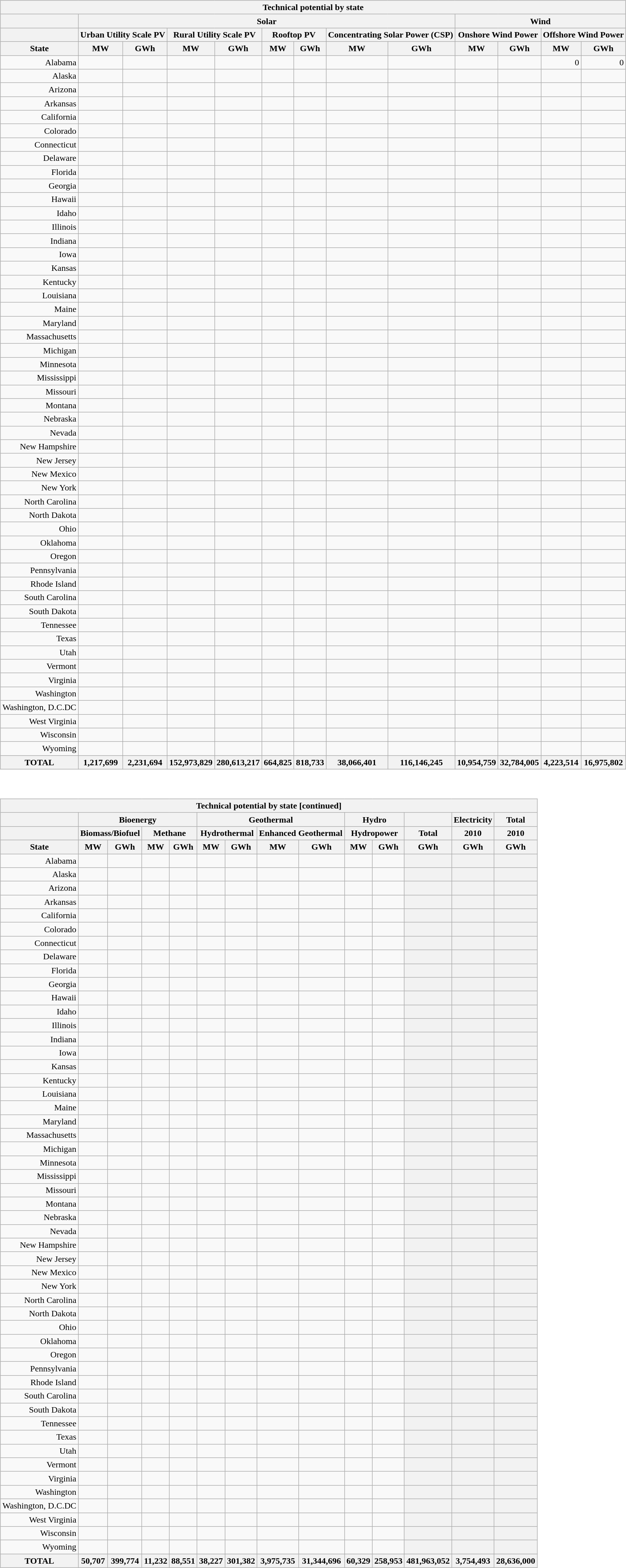<table>
<tr style="vertical-align:top;">
<td><br><table class="wikitable sortable collapsible collapsed">
<tr>
<th colspan=13>Technical potential by state</th>
</tr>
<tr>
<th></th>
<th colspan=8>Solar</th>
<th colspan=4>Wind</th>
</tr>
<tr>
<th></th>
<th colspan=2>Urban Utility Scale PV</th>
<th colspan=2>Rural Utility Scale PV</th>
<th colspan=2>Rooftop PV</th>
<th colspan=2>Concentrating Solar Power (CSP)</th>
<th colspan=2>Onshore Wind Power</th>
<th colspan=2>Offshore Wind Power</th>
</tr>
<tr>
<th>State</th>
<th>MW</th>
<th>GWh</th>
<th>MW</th>
<th>GWh</th>
<th>MW</th>
<th>GWh</th>
<th>MW</th>
<th>GWh</th>
<th>MW</th>
<th>GWh</th>
<th>MW</th>
<th>GWh</th>
</tr>
<tr align=right>
<td>Alabama</td>
<td></td>
<td></td>
<td></td>
<td></td>
<td></td>
<td></td>
<td></td>
<td></td>
<td></td>
<td></td>
<td>0</td>
<td>0</td>
</tr>
<tr align=right>
<td>Alaska</td>
<td></td>
<td></td>
<td></td>
<td></td>
<td></td>
<td></td>
<td></td>
<td></td>
<td></td>
<td></td>
<td></td>
<td></td>
</tr>
<tr align=right>
<td>Arizona</td>
<td></td>
<td></td>
<td></td>
<td></td>
<td></td>
<td></td>
<td></td>
<td></td>
<td></td>
<td></td>
<td></td>
<td></td>
</tr>
<tr align=right>
<td>Arkansas</td>
<td></td>
<td></td>
<td></td>
<td></td>
<td></td>
<td></td>
<td></td>
<td></td>
<td></td>
<td></td>
<td></td>
<td></td>
</tr>
<tr align=right>
<td>California</td>
<td></td>
<td></td>
<td></td>
<td></td>
<td></td>
<td></td>
<td></td>
<td></td>
<td></td>
<td></td>
<td></td>
<td></td>
</tr>
<tr align=right>
<td>Colorado</td>
<td></td>
<td></td>
<td></td>
<td></td>
<td></td>
<td></td>
<td></td>
<td></td>
<td></td>
<td></td>
<td></td>
<td></td>
</tr>
<tr align=right>
<td>Connecticut</td>
<td></td>
<td></td>
<td></td>
<td></td>
<td></td>
<td></td>
<td></td>
<td></td>
<td></td>
<td></td>
<td></td>
<td></td>
</tr>
<tr align=right>
<td>Delaware</td>
<td></td>
<td></td>
<td></td>
<td></td>
<td></td>
<td></td>
<td></td>
<td></td>
<td></td>
<td></td>
<td></td>
<td></td>
</tr>
<tr align=right>
<td>Florida</td>
<td></td>
<td></td>
<td></td>
<td></td>
<td></td>
<td></td>
<td></td>
<td></td>
<td></td>
<td></td>
<td></td>
<td></td>
</tr>
<tr align=right>
<td>Georgia</td>
<td></td>
<td></td>
<td></td>
<td></td>
<td></td>
<td></td>
<td></td>
<td></td>
<td></td>
<td></td>
<td></td>
<td></td>
</tr>
<tr align=right>
<td>Hawaii</td>
<td></td>
<td></td>
<td></td>
<td></td>
<td></td>
<td></td>
<td></td>
<td></td>
<td></td>
<td></td>
<td></td>
<td></td>
</tr>
<tr align=right>
<td>Idaho</td>
<td></td>
<td></td>
<td></td>
<td></td>
<td></td>
<td></td>
<td></td>
<td></td>
<td></td>
<td></td>
<td></td>
<td></td>
</tr>
<tr align=right>
<td>Illinois</td>
<td></td>
<td></td>
<td></td>
<td></td>
<td></td>
<td></td>
<td></td>
<td></td>
<td></td>
<td></td>
<td></td>
<td></td>
</tr>
<tr align=right>
<td>Indiana</td>
<td></td>
<td></td>
<td></td>
<td></td>
<td></td>
<td></td>
<td></td>
<td></td>
<td></td>
<td></td>
<td></td>
<td></td>
</tr>
<tr align=right>
<td>Iowa</td>
<td></td>
<td></td>
<td></td>
<td></td>
<td></td>
<td></td>
<td></td>
<td></td>
<td></td>
<td></td>
<td></td>
<td></td>
</tr>
<tr align=right>
<td>Kansas</td>
<td></td>
<td></td>
<td></td>
<td></td>
<td></td>
<td></td>
<td></td>
<td></td>
<td></td>
<td></td>
<td></td>
<td></td>
</tr>
<tr align=right>
<td>Kentucky</td>
<td></td>
<td></td>
<td></td>
<td></td>
<td></td>
<td></td>
<td></td>
<td></td>
<td></td>
<td></td>
<td></td>
<td></td>
</tr>
<tr align=right>
<td>Louisiana</td>
<td></td>
<td></td>
<td></td>
<td></td>
<td></td>
<td></td>
<td></td>
<td></td>
<td></td>
<td></td>
<td></td>
<td></td>
</tr>
<tr align=right>
<td>Maine</td>
<td></td>
<td></td>
<td></td>
<td></td>
<td></td>
<td></td>
<td></td>
<td></td>
<td></td>
<td></td>
<td></td>
<td></td>
</tr>
<tr align=right>
<td>Maryland</td>
<td></td>
<td></td>
<td></td>
<td></td>
<td></td>
<td></td>
<td></td>
<td></td>
<td></td>
<td></td>
<td></td>
<td></td>
</tr>
<tr align=right>
<td>Massachusetts</td>
<td></td>
<td></td>
<td></td>
<td></td>
<td></td>
<td></td>
<td></td>
<td></td>
<td></td>
<td></td>
<td></td>
<td></td>
</tr>
<tr align=right>
<td>Michigan</td>
<td></td>
<td></td>
<td></td>
<td></td>
<td></td>
<td></td>
<td></td>
<td></td>
<td></td>
<td></td>
<td></td>
<td></td>
</tr>
<tr align=right>
<td>Minnesota</td>
<td></td>
<td></td>
<td></td>
<td></td>
<td></td>
<td></td>
<td></td>
<td></td>
<td></td>
<td></td>
<td></td>
<td></td>
</tr>
<tr align=right>
<td>Mississippi</td>
<td></td>
<td></td>
<td></td>
<td></td>
<td></td>
<td></td>
<td></td>
<td></td>
<td></td>
<td></td>
<td></td>
<td></td>
</tr>
<tr align=right>
<td>Missouri</td>
<td></td>
<td></td>
<td></td>
<td></td>
<td></td>
<td></td>
<td></td>
<td></td>
<td></td>
<td></td>
<td></td>
<td></td>
</tr>
<tr align=right>
<td>Montana</td>
<td></td>
<td></td>
<td></td>
<td></td>
<td></td>
<td></td>
<td></td>
<td></td>
<td></td>
<td></td>
<td></td>
<td></td>
</tr>
<tr align=right>
<td>Nebraska</td>
<td></td>
<td></td>
<td></td>
<td></td>
<td></td>
<td></td>
<td></td>
<td></td>
<td></td>
<td></td>
<td></td>
<td></td>
</tr>
<tr align=right>
<td>Nevada</td>
<td></td>
<td></td>
<td></td>
<td></td>
<td></td>
<td></td>
<td></td>
<td></td>
<td></td>
<td></td>
<td></td>
<td></td>
</tr>
<tr align=right>
<td>New Hampshire</td>
<td></td>
<td></td>
<td></td>
<td></td>
<td></td>
<td></td>
<td></td>
<td></td>
<td></td>
<td></td>
<td></td>
<td></td>
</tr>
<tr align=right>
<td>New Jersey</td>
<td></td>
<td></td>
<td></td>
<td></td>
<td></td>
<td></td>
<td></td>
<td></td>
<td></td>
<td></td>
<td></td>
<td></td>
</tr>
<tr align=right>
<td>New Mexico</td>
<td></td>
<td></td>
<td></td>
<td></td>
<td></td>
<td></td>
<td></td>
<td></td>
<td></td>
<td></td>
<td></td>
<td></td>
</tr>
<tr align=right>
<td>New York</td>
<td></td>
<td></td>
<td></td>
<td></td>
<td></td>
<td></td>
<td></td>
<td></td>
<td></td>
<td></td>
<td></td>
<td></td>
</tr>
<tr align=right>
<td>North Carolina</td>
<td></td>
<td></td>
<td></td>
<td></td>
<td></td>
<td></td>
<td></td>
<td></td>
<td></td>
<td></td>
<td></td>
<td></td>
</tr>
<tr align=right>
<td>North Dakota</td>
<td></td>
<td></td>
<td></td>
<td></td>
<td></td>
<td></td>
<td></td>
<td></td>
<td></td>
<td></td>
<td></td>
<td></td>
</tr>
<tr align=right>
<td>Ohio</td>
<td></td>
<td></td>
<td></td>
<td></td>
<td></td>
<td></td>
<td></td>
<td></td>
<td></td>
<td></td>
<td></td>
<td></td>
</tr>
<tr align=right>
<td>Oklahoma</td>
<td></td>
<td></td>
<td></td>
<td></td>
<td></td>
<td></td>
<td></td>
<td></td>
<td></td>
<td></td>
<td></td>
<td></td>
</tr>
<tr align=right>
<td>Oregon</td>
<td></td>
<td></td>
<td></td>
<td></td>
<td></td>
<td></td>
<td></td>
<td></td>
<td></td>
<td></td>
<td></td>
<td></td>
</tr>
<tr align=right>
<td>Pennsylvania</td>
<td></td>
<td></td>
<td></td>
<td></td>
<td></td>
<td></td>
<td></td>
<td></td>
<td></td>
<td></td>
<td></td>
<td></td>
</tr>
<tr align=right>
<td>Rhode Island</td>
<td></td>
<td></td>
<td></td>
<td></td>
<td></td>
<td></td>
<td></td>
<td></td>
<td></td>
<td></td>
<td></td>
<td></td>
</tr>
<tr align=right>
<td>South Carolina</td>
<td></td>
<td></td>
<td></td>
<td></td>
<td></td>
<td></td>
<td></td>
<td></td>
<td></td>
<td></td>
<td></td>
<td></td>
</tr>
<tr align=right>
<td>South Dakota</td>
<td></td>
<td></td>
<td></td>
<td></td>
<td></td>
<td></td>
<td></td>
<td></td>
<td></td>
<td></td>
<td></td>
<td></td>
</tr>
<tr align=right>
<td>Tennessee</td>
<td></td>
<td></td>
<td></td>
<td></td>
<td></td>
<td></td>
<td></td>
<td></td>
<td></td>
<td></td>
<td></td>
<td></td>
</tr>
<tr align=right>
<td>Texas</td>
<td></td>
<td></td>
<td></td>
<td></td>
<td></td>
<td></td>
<td></td>
<td></td>
<td></td>
<td></td>
<td></td>
<td></td>
</tr>
<tr align=right>
<td>Utah</td>
<td></td>
<td></td>
<td></td>
<td></td>
<td></td>
<td></td>
<td></td>
<td></td>
<td></td>
<td></td>
<td></td>
<td></td>
</tr>
<tr align=right>
<td>Vermont</td>
<td></td>
<td></td>
<td></td>
<td></td>
<td></td>
<td></td>
<td></td>
<td></td>
<td></td>
<td></td>
<td></td>
<td></td>
</tr>
<tr align=right>
<td>Virginia</td>
<td></td>
<td></td>
<td></td>
<td></td>
<td></td>
<td></td>
<td></td>
<td></td>
<td></td>
<td></td>
<td></td>
<td></td>
</tr>
<tr align=right>
<td>Washington</td>
<td></td>
<td></td>
<td></td>
<td></td>
<td></td>
<td></td>
<td></td>
<td></td>
<td></td>
<td></td>
<td></td>
<td></td>
</tr>
<tr align=right>
<td><span>Washington, D.C.</span>DC</td>
<td></td>
<td></td>
<td></td>
<td></td>
<td></td>
<td></td>
<td></td>
<td></td>
<td></td>
<td></td>
<td></td>
<td></td>
</tr>
<tr align=right>
<td>West Virginia</td>
<td></td>
<td></td>
<td></td>
<td></td>
<td></td>
<td></td>
<td></td>
<td></td>
<td></td>
<td></td>
<td></td>
<td></td>
</tr>
<tr align=right>
<td>Wisconsin</td>
<td></td>
<td></td>
<td></td>
<td></td>
<td></td>
<td></td>
<td></td>
<td></td>
<td></td>
<td></td>
<td></td>
<td></td>
</tr>
<tr align=right>
<td>Wyoming</td>
<td></td>
<td></td>
<td></td>
<td></td>
<td></td>
<td></td>
<td></td>
<td></td>
<td></td>
<td></td>
<td></td>
<td></td>
</tr>
<tr align=right class=sortbottom>
<th>TOTAL</th>
<th>1,217,699</th>
<th>2,231,694</th>
<th>152,973,829</th>
<th>280,613,217</th>
<th>664,825</th>
<th>818,733</th>
<th>38,066,401</th>
<th>116,146,245</th>
<th>10,954,759</th>
<th>32,784,005</th>
<th>4,223,514</th>
<th>16,975,802</th>
</tr>
</table>
</td>
</tr>
<tr>
<td><br><table class="wikitable sortable collapsible collapsed">
<tr>
<th colspan="14">Technical potential by state [continued]</th>
</tr>
<tr>
<th></th>
<th colspan="4">Bioenergy</th>
<th colspan="4">Geothermal</th>
<th colspan="2">Hydro</th>
<th></th>
<th>Electricity</th>
<th>Total</th>
</tr>
<tr>
<th></th>
<th colspan="2">Biomass/Biofuel</th>
<th colspan="2">Methane</th>
<th colspan="2">Hydrothermal</th>
<th colspan="2">Enhanced Geothermal</th>
<th colspan="2">Hydropower</th>
<th>Total</th>
<th>2010</th>
<th>2010</th>
</tr>
<tr>
<th>State</th>
<th>MW</th>
<th>GWh</th>
<th>MW</th>
<th>GWh</th>
<th>MW</th>
<th>GWh</th>
<th>MW</th>
<th>GWh</th>
<th>MW</th>
<th>GWh</th>
<th>GWh</th>
<th>GWh</th>
<th>GWh</th>
</tr>
<tr align="right">
<td>Alabama</td>
<td></td>
<td></td>
<td></td>
<td></td>
<td></td>
<td></td>
<td></td>
<td></td>
<td></td>
<td></td>
<th></th>
<th></th>
<th></th>
</tr>
<tr align="right">
<td>Alaska</td>
<td></td>
<td></td>
<td></td>
<td></td>
<td></td>
<td></td>
<td></td>
<td></td>
<td></td>
<td></td>
<th></th>
<th></th>
<th></th>
</tr>
<tr align="right">
<td>Arizona</td>
<td></td>
<td></td>
<td></td>
<td></td>
<td></td>
<td></td>
<td></td>
<td></td>
<td></td>
<td></td>
<th></th>
<th></th>
<th></th>
</tr>
<tr align="right">
<td>Arkansas</td>
<td></td>
<td></td>
<td></td>
<td></td>
<td></td>
<td></td>
<td></td>
<td></td>
<td></td>
<td></td>
<th></th>
<th></th>
<th></th>
</tr>
<tr align="right">
<td>California</td>
<td></td>
<td></td>
<td></td>
<td></td>
<td></td>
<td></td>
<td></td>
<td></td>
<td></td>
<td></td>
<th></th>
<th></th>
<th></th>
</tr>
<tr align="right">
<td>Colorado</td>
<td></td>
<td></td>
<td></td>
<td></td>
<td></td>
<td></td>
<td></td>
<td></td>
<td></td>
<td></td>
<th></th>
<th></th>
<th></th>
</tr>
<tr align="right">
<td>Connecticut</td>
<td></td>
<td></td>
<td></td>
<td></td>
<td></td>
<td></td>
<td></td>
<td></td>
<td></td>
<td></td>
<th></th>
<th></th>
<th></th>
</tr>
<tr align="right">
<td>Delaware</td>
<td></td>
<td></td>
<td></td>
<td></td>
<td></td>
<td></td>
<td></td>
<td></td>
<td></td>
<td></td>
<th></th>
<th></th>
<th></th>
</tr>
<tr align="right">
<td>Florida</td>
<td></td>
<td></td>
<td></td>
<td></td>
<td></td>
<td></td>
<td></td>
<td></td>
<td></td>
<td></td>
<th></th>
<th></th>
<th></th>
</tr>
<tr align="right">
<td>Georgia</td>
<td></td>
<td></td>
<td></td>
<td></td>
<td></td>
<td></td>
<td></td>
<td></td>
<td></td>
<td></td>
<th></th>
<th></th>
<th></th>
</tr>
<tr align="right">
<td>Hawaii</td>
<td></td>
<td></td>
<td></td>
<td></td>
<td></td>
<td></td>
<td></td>
<td></td>
<td></td>
<td></td>
<th></th>
<th></th>
<th></th>
</tr>
<tr align="right">
<td>Idaho</td>
<td></td>
<td></td>
<td></td>
<td></td>
<td></td>
<td></td>
<td></td>
<td></td>
<td></td>
<td></td>
<th></th>
<th></th>
<th></th>
</tr>
<tr align="right">
<td>Illinois</td>
<td></td>
<td></td>
<td></td>
<td></td>
<td></td>
<td></td>
<td></td>
<td></td>
<td></td>
<td></td>
<th></th>
<th></th>
<th></th>
</tr>
<tr align="right">
<td>Indiana</td>
<td></td>
<td></td>
<td></td>
<td></td>
<td></td>
<td></td>
<td></td>
<td></td>
<td></td>
<td></td>
<th></th>
<th></th>
<th></th>
</tr>
<tr align="right">
<td>Iowa</td>
<td></td>
<td></td>
<td></td>
<td></td>
<td></td>
<td></td>
<td></td>
<td></td>
<td></td>
<td></td>
<th></th>
<th></th>
<th></th>
</tr>
<tr align="right">
<td>Kansas</td>
<td></td>
<td></td>
<td></td>
<td></td>
<td></td>
<td></td>
<td></td>
<td></td>
<td></td>
<td></td>
<th></th>
<th></th>
<th></th>
</tr>
<tr align="right">
<td>Kentucky</td>
<td></td>
<td></td>
<td></td>
<td></td>
<td></td>
<td></td>
<td></td>
<td></td>
<td></td>
<td></td>
<th></th>
<th></th>
<th></th>
</tr>
<tr align="right">
<td>Louisiana</td>
<td></td>
<td></td>
<td></td>
<td></td>
<td></td>
<td></td>
<td></td>
<td></td>
<td></td>
<td></td>
<th></th>
<th></th>
<th></th>
</tr>
<tr align="right">
<td>Maine</td>
<td></td>
<td></td>
<td></td>
<td></td>
<td></td>
<td></td>
<td></td>
<td></td>
<td></td>
<td></td>
<th></th>
<th></th>
<th></th>
</tr>
<tr align="right">
<td>Maryland</td>
<td></td>
<td></td>
<td></td>
<td></td>
<td></td>
<td></td>
<td></td>
<td></td>
<td></td>
<td></td>
<th></th>
<th></th>
<th></th>
</tr>
<tr align="right">
<td>Massachusetts</td>
<td></td>
<td></td>
<td></td>
<td></td>
<td></td>
<td></td>
<td></td>
<td></td>
<td></td>
<td></td>
<th></th>
<th></th>
<th></th>
</tr>
<tr align="right">
<td>Michigan</td>
<td></td>
<td></td>
<td></td>
<td></td>
<td></td>
<td></td>
<td></td>
<td></td>
<td></td>
<td></td>
<th></th>
<th></th>
<th></th>
</tr>
<tr align="right">
<td>Minnesota</td>
<td></td>
<td></td>
<td></td>
<td></td>
<td></td>
<td></td>
<td></td>
<td></td>
<td></td>
<td></td>
<th></th>
<th></th>
<th></th>
</tr>
<tr align="right">
<td>Mississippi</td>
<td></td>
<td></td>
<td></td>
<td></td>
<td></td>
<td></td>
<td></td>
<td></td>
<td></td>
<td></td>
<th></th>
<th></th>
<th></th>
</tr>
<tr align="right">
<td>Missouri</td>
<td></td>
<td></td>
<td></td>
<td></td>
<td></td>
<td></td>
<td></td>
<td></td>
<td></td>
<td></td>
<th></th>
<th></th>
<th></th>
</tr>
<tr align="right">
<td>Montana</td>
<td></td>
<td></td>
<td></td>
<td></td>
<td></td>
<td></td>
<td></td>
<td></td>
<td></td>
<td></td>
<th></th>
<th></th>
<th></th>
</tr>
<tr align="right">
<td>Nebraska</td>
<td></td>
<td></td>
<td></td>
<td></td>
<td></td>
<td></td>
<td></td>
<td></td>
<td></td>
<td></td>
<th></th>
<th></th>
<th></th>
</tr>
<tr align="right">
<td>Nevada</td>
<td></td>
<td></td>
<td></td>
<td></td>
<td></td>
<td></td>
<td></td>
<td></td>
<td></td>
<td></td>
<th></th>
<th></th>
<th></th>
</tr>
<tr align="right">
<td>New Hampshire</td>
<td></td>
<td></td>
<td></td>
<td></td>
<td></td>
<td></td>
<td></td>
<td></td>
<td></td>
<td></td>
<th></th>
<th></th>
<th></th>
</tr>
<tr align="right">
<td>New Jersey</td>
<td></td>
<td></td>
<td></td>
<td></td>
<td></td>
<td></td>
<td></td>
<td></td>
<td></td>
<td></td>
<th></th>
<th></th>
<th></th>
</tr>
<tr align="right">
<td>New Mexico</td>
<td></td>
<td></td>
<td></td>
<td></td>
<td></td>
<td></td>
<td></td>
<td></td>
<td></td>
<td></td>
<th></th>
<th></th>
<th></th>
</tr>
<tr align="right">
<td>New York</td>
<td></td>
<td></td>
<td></td>
<td></td>
<td></td>
<td></td>
<td></td>
<td></td>
<td></td>
<td></td>
<th></th>
<th></th>
<th></th>
</tr>
<tr align="right">
<td>North Carolina</td>
<td></td>
<td></td>
<td></td>
<td></td>
<td></td>
<td></td>
<td></td>
<td></td>
<td></td>
<td></td>
<th></th>
<th></th>
<th></th>
</tr>
<tr align="right">
<td>North Dakota</td>
<td></td>
<td></td>
<td></td>
<td></td>
<td></td>
<td></td>
<td></td>
<td></td>
<td></td>
<td></td>
<th></th>
<th></th>
<th></th>
</tr>
<tr align="right">
<td>Ohio</td>
<td></td>
<td></td>
<td></td>
<td></td>
<td></td>
<td></td>
<td></td>
<td></td>
<td></td>
<td></td>
<th></th>
<th></th>
<th></th>
</tr>
<tr align="right">
<td>Oklahoma</td>
<td></td>
<td></td>
<td></td>
<td></td>
<td></td>
<td></td>
<td></td>
<td></td>
<td></td>
<td></td>
<th></th>
<th></th>
<th></th>
</tr>
<tr align="right">
<td>Oregon</td>
<td></td>
<td></td>
<td></td>
<td></td>
<td></td>
<td></td>
<td></td>
<td></td>
<td></td>
<td></td>
<th></th>
<th></th>
<th></th>
</tr>
<tr align="right">
<td>Pennsylvania</td>
<td></td>
<td></td>
<td></td>
<td></td>
<td></td>
<td></td>
<td></td>
<td></td>
<td></td>
<td></td>
<th></th>
<th></th>
<th></th>
</tr>
<tr align="right">
<td>Rhode Island</td>
<td></td>
<td></td>
<td></td>
<td></td>
<td></td>
<td></td>
<td></td>
<td></td>
<td></td>
<td></td>
<th></th>
<th></th>
<th></th>
</tr>
<tr align="right">
<td>South Carolina</td>
<td></td>
<td></td>
<td></td>
<td></td>
<td></td>
<td></td>
<td></td>
<td></td>
<td></td>
<td></td>
<th></th>
<th></th>
<th></th>
</tr>
<tr align="right">
<td>South Dakota</td>
<td></td>
<td></td>
<td></td>
<td></td>
<td></td>
<td></td>
<td></td>
<td></td>
<td></td>
<td></td>
<th></th>
<th></th>
<th></th>
</tr>
<tr align="right">
<td>Tennessee</td>
<td></td>
<td></td>
<td></td>
<td></td>
<td></td>
<td></td>
<td></td>
<td></td>
<td></td>
<td></td>
<th></th>
<th></th>
<th></th>
</tr>
<tr align="right">
<td>Texas</td>
<td></td>
<td></td>
<td></td>
<td></td>
<td></td>
<td></td>
<td></td>
<td></td>
<td></td>
<td></td>
<th></th>
<th></th>
<th></th>
</tr>
<tr align="right">
<td>Utah</td>
<td></td>
<td></td>
<td></td>
<td></td>
<td></td>
<td></td>
<td></td>
<td></td>
<td></td>
<td></td>
<th></th>
<th></th>
<th></th>
</tr>
<tr align="right">
<td>Vermont</td>
<td></td>
<td></td>
<td></td>
<td></td>
<td></td>
<td></td>
<td></td>
<td></td>
<td></td>
<td></td>
<th></th>
<th></th>
<th></th>
</tr>
<tr align="right">
<td>Virginia</td>
<td></td>
<td></td>
<td></td>
<td></td>
<td></td>
<td></td>
<td></td>
<td></td>
<td></td>
<td></td>
<th></th>
<th></th>
<th></th>
</tr>
<tr align="right">
<td>Washington</td>
<td></td>
<td></td>
<td></td>
<td></td>
<td></td>
<td></td>
<td></td>
<td></td>
<td></td>
<td></td>
<th></th>
<th></th>
<th></th>
</tr>
<tr align="right">
<td><span>Washington, D.C.</span>DC</td>
<td></td>
<td></td>
<td></td>
<td></td>
<td></td>
<td></td>
<td></td>
<td></td>
<td></td>
<td></td>
<th></th>
<th></th>
<th></th>
</tr>
<tr align="right">
<td>West Virginia</td>
<td></td>
<td></td>
<td></td>
<td></td>
<td></td>
<td></td>
<td></td>
<td></td>
<td></td>
<td></td>
<th></th>
<th></th>
<th></th>
</tr>
<tr align="right">
<td>Wisconsin</td>
<td></td>
<td></td>
<td></td>
<td></td>
<td></td>
<td></td>
<td></td>
<td></td>
<td></td>
<td></td>
<th></th>
<th></th>
<th></th>
</tr>
<tr align="right">
<td>Wyoming</td>
<td></td>
<td></td>
<td></td>
<td></td>
<td></td>
<td></td>
<td></td>
<td></td>
<td></td>
<td></td>
<th></th>
<th></th>
<th></th>
</tr>
<tr class="sortbottom" align="right">
<th>TOTAL</th>
<th>50,707</th>
<th>399,774</th>
<th>11,232</th>
<th>88,551</th>
<th>38,227</th>
<th>301,382</th>
<th>3,975,735</th>
<th>31,344,696</th>
<th>60,329</th>
<th>258,953</th>
<th>481,963,052</th>
<th>3,754,493</th>
<th>28,636,000</th>
</tr>
</table>
</td>
</tr>
</table>
